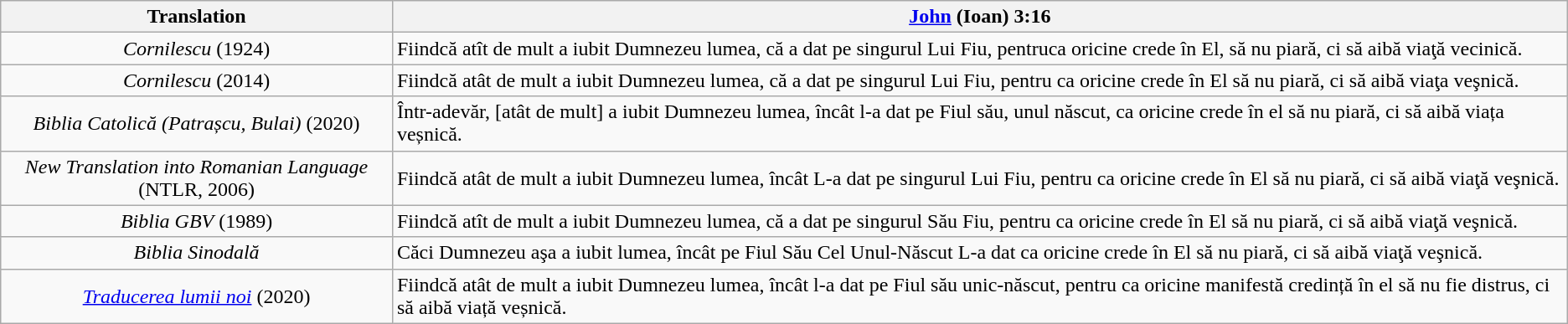<table class="wikitable">
<tr>
<th style="text-align:center; width:25%;">Translation</th>
<th><a href='#'>John</a> (Ioan) 3:16</th>
</tr>
<tr>
<td style="text-align:center;"><em>Cornilescu</em> (1924)</td>
<td>Fiindcă atît de mult a iubit Dumnezeu lumea, că a dat pe singurul Lui Fiu, pentruca oricine crede în El, să nu piară, ci să aibă viaţă vecinică.</td>
</tr>
<tr>
<td style="text-align:center;"><em>Cornilescu</em> (2014)</td>
<td>Fiindcă atât de mult a iubit Dumnezeu lumea, că a dat pe singurul Lui Fiu, pentru ca oricine crede în El să nu piară, ci să aibă viaţa veşnică.</td>
</tr>
<tr>
<td style="text-align:center;"><em>Biblia Catolică (Patrașcu, Bulai)</em> (2020)</td>
<td>Într-adevăr, [atât de mult] a iubit Dumnezeu lumea, încât l-a dat pe Fiul său, unul născut, ca oricine crede în el să nu piară, ci să aibă viața veșnică.</td>
</tr>
<tr>
<td style="text-align:center;"><em>New Translation into Romanian Language</em> (NTLR, 2006)</td>
<td>Fiindcă atât de mult a iubit Dumnezeu lumea, încât L-a dat pe singurul Lui Fiu, pentru ca oricine crede în El să nu piară, ci să aibă viaţă veşnică.</td>
</tr>
<tr>
<td style="text-align:center;"><em>Biblia GBV</em> (1989)</td>
<td>Fiindcă atît de mult a iubit Dumnezeu lumea, că a dat pe singurul Său Fiu, pentru ca oricine crede în El să nu piară, ci să aibă viaţă veşnică.</td>
</tr>
<tr>
<td style="text-align:center;"><em>Biblia Sinodală</em></td>
<td>Căci Dumnezeu aşa a iubit lumea, încât pe Fiul Său Cel Unul-Născut L-a dat ca oricine crede în El să nu piară, ci să aibă viaţă veşnică.</td>
</tr>
<tr>
<td style="text-align:center;"><em><a href='#'>Traducerea lumii noi</a></em> (2020)</td>
<td>Fiindcă atât de mult a iubit Dumnezeu lumea, încât l-a dat pe Fiul său unic-născut, pentru ca oricine manifestă credință în el să nu fie distrus, ci să aibă viață veșnică.</td>
</tr>
</table>
